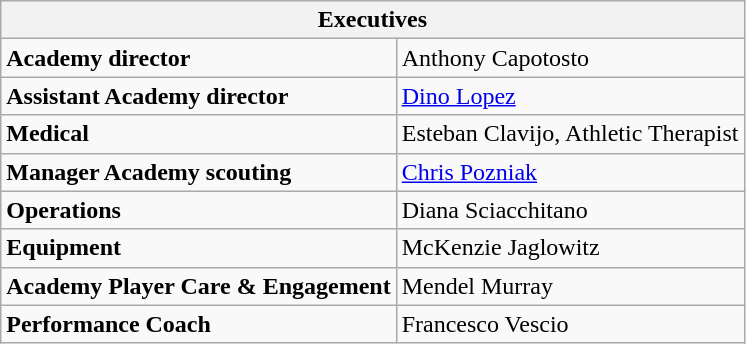<table class="wikitable">
<tr>
<th colspan="2">Executives</th>
</tr>
<tr>
<td><strong>Academy director</strong></td>
<td> Anthony Capotosto</td>
</tr>
<tr>
<td><strong>Assistant Academy director</strong></td>
<td> <a href='#'>Dino Lopez</a></td>
</tr>
<tr>
<td><strong>Medical</strong></td>
<td> Esteban Clavijo, Athletic Therapist</td>
</tr>
<tr>
<td><strong>Manager Academy scouting</strong></td>
<td> <a href='#'>Chris Pozniak</a></td>
</tr>
<tr>
<td><strong>Operations</strong></td>
<td> Diana Sciacchitano</td>
</tr>
<tr>
<td><strong>Equipment</strong></td>
<td> McKenzie Jaglowitz</td>
</tr>
<tr>
<td><strong>Academy Player Care & Engagement</strong></td>
<td> Mendel Murray</td>
</tr>
<tr>
<td><strong>Performance Coach</strong></td>
<td> Francesco Vescio</td>
</tr>
</table>
